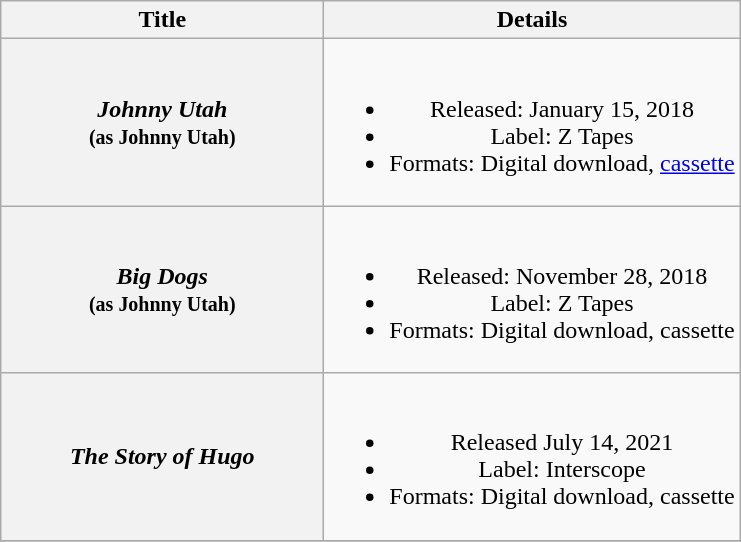<table class="wikitable plainrowheaders" style="text-align:center">
<tr>
<th scope="col" style="width:13em">Title</th>
<th scope="col">Details</th>
</tr>
<tr>
<th scope="row"><em>Johnny Utah</em><br><small>(as Johnny Utah)</small></th>
<td><br><ul><li>Released: January 15, 2018</li><li>Label: Z Tapes</li><li>Formats: Digital download, <a href='#'>cassette</a></li></ul></td>
</tr>
<tr>
<th scope="row"><em>Big Dogs</em><br><small>(as Johnny Utah)</small></th>
<td><br><ul><li>Released: November 28, 2018</li><li>Label: Z Tapes</li><li>Formats: Digital download, cassette</li></ul></td>
</tr>
<tr>
<th scope="row"><em>The Story of Hugo</em></th>
<td><br><ul><li>Released July 14, 2021</li><li>Label: Interscope</li><li>Formats: Digital download, cassette</li></ul></td>
</tr>
<tr>
</tr>
</table>
